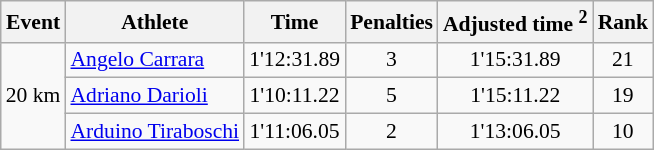<table class="wikitable" style="font-size:90%">
<tr>
<th>Event</th>
<th>Athlete</th>
<th>Time</th>
<th>Penalties</th>
<th>Adjusted time <sup>2</sup></th>
<th>Rank</th>
</tr>
<tr>
<td rowspan="3">20 km</td>
<td><a href='#'>Angelo Carrara</a></td>
<td align="center">1'12:31.89</td>
<td align="center">3</td>
<td align="center">1'15:31.89</td>
<td align="center">21</td>
</tr>
<tr>
<td><a href='#'>Adriano Darioli</a></td>
<td align="center">1'10:11.22</td>
<td align="center">5</td>
<td align="center">1'15:11.22</td>
<td align="center">19</td>
</tr>
<tr>
<td><a href='#'>Arduino Tiraboschi</a></td>
<td align="center">1'11:06.05</td>
<td align="center">2</td>
<td align="center">1'13:06.05</td>
<td align="center">10</td>
</tr>
</table>
